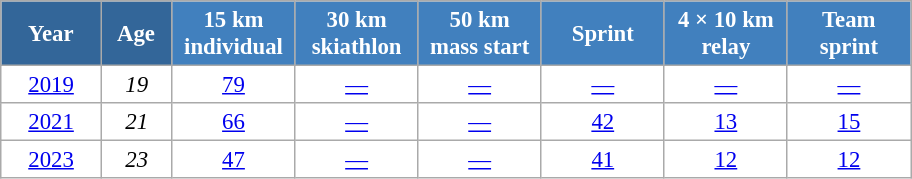<table class="wikitable" style="font-size:95%; text-align:center; border:grey solid 1px; border-collapse:collapse; background:#ffffff;">
<tr>
<th style="background-color:#369; color:white; width:60px;"> Year </th>
<th style="background-color:#369; color:white; width:40px;"> Age </th>
<th style="background-color:#4180be; color:white; width:75px;"> 15 km <br> individual </th>
<th style="background-color:#4180be; color:white; width:75px;"> 30 km <br> skiathlon </th>
<th style="background-color:#4180be; color:white; width:75px;"> 50 km <br> mass start </th>
<th style="background-color:#4180be; color:white; width:75px;"> Sprint </th>
<th style="background-color:#4180be; color:white; width:75px;"> 4 × 10 km <br> relay </th>
<th style="background-color:#4180be; color:white; width:75px;"> Team <br> sprint </th>
</tr>
<tr>
<td><a href='#'>2019</a></td>
<td><em>19</em></td>
<td><a href='#'>79</a></td>
<td><a href='#'>—</a></td>
<td><a href='#'>—</a></td>
<td><a href='#'>—</a></td>
<td><a href='#'>—</a></td>
<td><a href='#'>—</a></td>
</tr>
<tr>
<td><a href='#'>2021</a></td>
<td><em>21</em></td>
<td><a href='#'>66</a></td>
<td><a href='#'>—</a></td>
<td><a href='#'>—</a></td>
<td><a href='#'>42</a></td>
<td><a href='#'>13</a></td>
<td><a href='#'>15</a></td>
</tr>
<tr>
<td><a href='#'>2023</a></td>
<td><em>23</em></td>
<td><a href='#'>47</a></td>
<td><a href='#'>—</a></td>
<td><a href='#'>—</a></td>
<td><a href='#'>41</a></td>
<td><a href='#'>12</a></td>
<td><a href='#'>12</a></td>
</tr>
</table>
